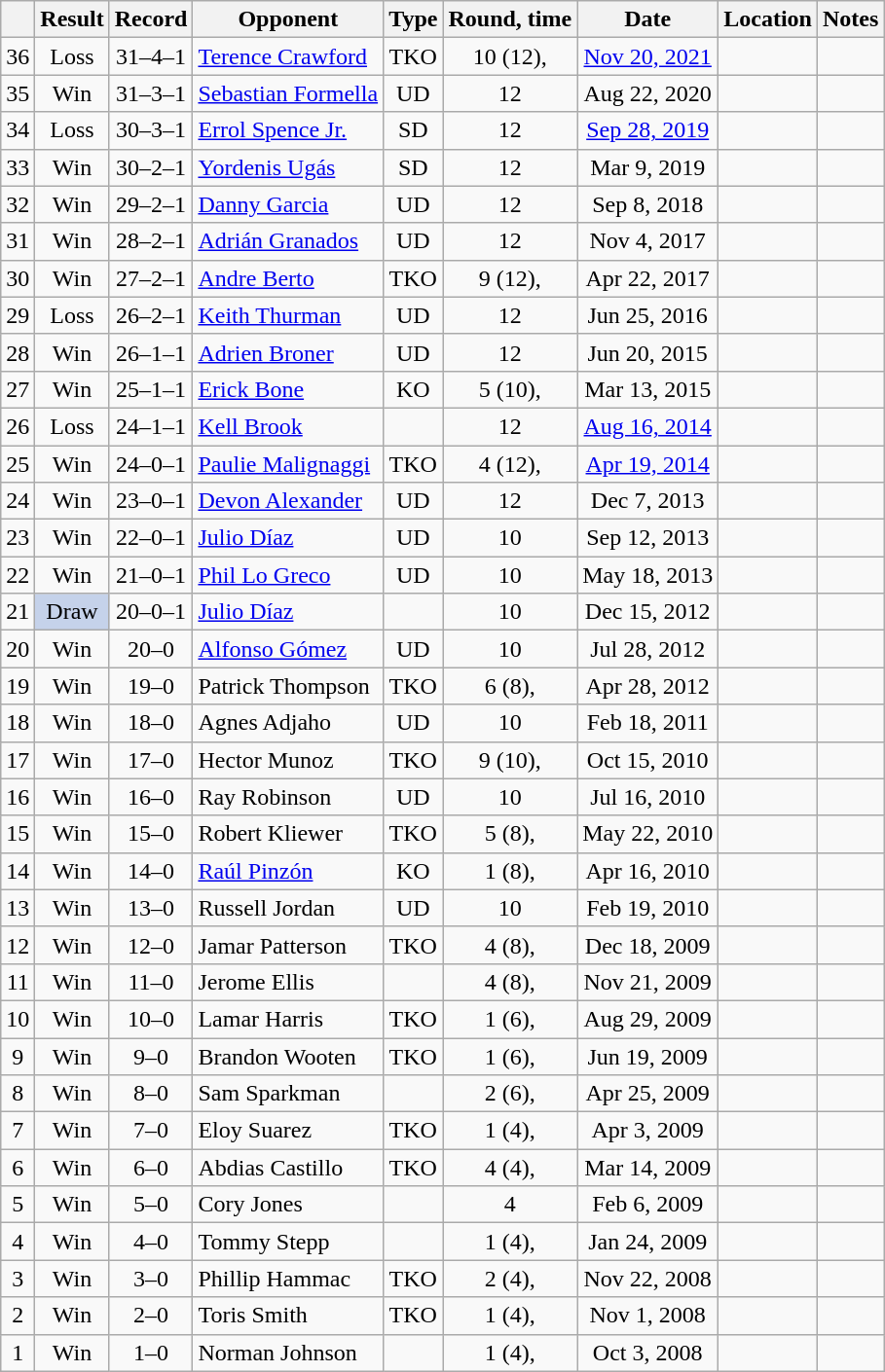<table class="wikitable" style="text-align:center">
<tr>
<th></th>
<th>Result</th>
<th>Record</th>
<th>Opponent</th>
<th>Type</th>
<th>Round, time</th>
<th>Date</th>
<th>Location</th>
<th>Notes</th>
</tr>
<tr>
<td>36</td>
<td>Loss</td>
<td>31–4–1</td>
<td style="text-align:left;"><a href='#'>Terence Crawford</a></td>
<td>TKO</td>
<td>10 (12), </td>
<td><a href='#'>Nov 20, 2021</a></td>
<td style="text-align:left;"></td>
<td style="text-align:left;"></td>
</tr>
<tr>
<td>35</td>
<td>Win</td>
<td>31–3–1</td>
<td style="text-align:left;"><a href='#'>Sebastian Formella</a></td>
<td>UD</td>
<td>12</td>
<td>Aug 22, 2020</td>
<td style="text-align:left;"></td>
<td style="text-align:left;"></td>
</tr>
<tr>
<td>34</td>
<td>Loss</td>
<td>30–3–1</td>
<td style="text-align:left;"><a href='#'>Errol Spence Jr.</a></td>
<td>SD</td>
<td>12</td>
<td><a href='#'>Sep 28, 2019</a></td>
<td style="text-align:left;"></td>
<td style="text-align:left;"></td>
</tr>
<tr>
<td>33</td>
<td>Win</td>
<td>30–2–1</td>
<td style="text-align:left;"><a href='#'>Yordenis Ugás</a></td>
<td>SD</td>
<td>12</td>
<td>Mar 9, 2019</td>
<td style="text-align:left;"></td>
<td style="text-align:left;"></td>
</tr>
<tr>
<td>32</td>
<td>Win</td>
<td>29–2–1</td>
<td style="text-align:left;"><a href='#'>Danny Garcia</a></td>
<td>UD</td>
<td>12</td>
<td>Sep 8, 2018</td>
<td style="text-align:left;"></td>
<td style="text-align:left;"></td>
</tr>
<tr>
<td>31</td>
<td>Win</td>
<td>28–2–1</td>
<td style="text-align:left;"><a href='#'>Adrián Granados</a></td>
<td>UD</td>
<td>12</td>
<td>Nov 4, 2017</td>
<td style="text-align:left;"></td>
<td style="text-align:left;"></td>
</tr>
<tr>
<td>30</td>
<td>Win</td>
<td>27–2–1</td>
<td style="text-align:left;"><a href='#'>Andre Berto</a></td>
<td>TKO</td>
<td>9 (12), </td>
<td>Apr 22, 2017</td>
<td style="text-align:left;"></td>
<td></td>
</tr>
<tr>
<td>29</td>
<td>Loss</td>
<td>26–2–1</td>
<td style="text-align:left;"><a href='#'>Keith Thurman</a></td>
<td>UD</td>
<td>12</td>
<td>Jun 25, 2016</td>
<td style="text-align:left;"></td>
<td style="text-align:left;"></td>
</tr>
<tr>
<td>28</td>
<td>Win</td>
<td>26–1–1</td>
<td style="text-align:left;"><a href='#'>Adrien Broner</a></td>
<td>UD</td>
<td>12</td>
<td>Jun 20, 2015</td>
<td style="text-align:left;"></td>
<td></td>
</tr>
<tr>
<td>27</td>
<td>Win</td>
<td>25–1–1</td>
<td style="text-align:left;"><a href='#'>Erick Bone</a></td>
<td>KO</td>
<td>5 (10), </td>
<td>Mar 13, 2015</td>
<td style="text-align:left;"></td>
<td></td>
</tr>
<tr>
<td>26</td>
<td>Loss</td>
<td>24–1–1</td>
<td style="text-align:left;"><a href='#'>Kell Brook</a></td>
<td></td>
<td>12</td>
<td><a href='#'>Aug 16, 2014</a></td>
<td style="text-align:left;"></td>
<td style="text-align:left;"></td>
</tr>
<tr>
<td>25</td>
<td>Win</td>
<td>24–0–1</td>
<td style="text-align:left;"><a href='#'>Paulie Malignaggi</a></td>
<td>TKO</td>
<td>4 (12), </td>
<td><a href='#'>Apr 19, 2014</a></td>
<td style="text-align:left;"></td>
<td style="text-align:left;"></td>
</tr>
<tr>
<td>24</td>
<td>Win</td>
<td>23–0–1</td>
<td style="text-align:left;"><a href='#'>Devon Alexander</a></td>
<td>UD</td>
<td>12</td>
<td>Dec 7, 2013</td>
<td style="text-align:left;"></td>
<td style="text-align:left;"></td>
</tr>
<tr>
<td>23</td>
<td>Win</td>
<td>22–0–1</td>
<td style="text-align:left;"><a href='#'>Julio Díaz</a></td>
<td>UD</td>
<td>10</td>
<td>Sep 12, 2013</td>
<td style="text-align:left;"></td>
<td style="text-align:left;"></td>
</tr>
<tr>
<td>22</td>
<td>Win</td>
<td>21–0–1</td>
<td style="text-align:left;"><a href='#'>Phil Lo Greco</a></td>
<td>UD</td>
<td>10</td>
<td>May 18, 2013</td>
<td style="text-align:left;"></td>
<td></td>
</tr>
<tr>
<td>21</td>
<td style="background:#C5D2EA">Draw</td>
<td>20–0–1</td>
<td style="text-align:left;"><a href='#'>Julio Díaz</a></td>
<td></td>
<td>10</td>
<td>Dec 15, 2012</td>
<td style="text-align:left;"></td>
<td></td>
</tr>
<tr>
<td>20</td>
<td>Win</td>
<td>20–0</td>
<td style="text-align:left;"><a href='#'>Alfonso Gómez</a></td>
<td>UD</td>
<td>10</td>
<td>Jul 28, 2012</td>
<td style="text-align:left;"></td>
<td style="text-align:left;"></td>
</tr>
<tr>
<td>19</td>
<td>Win</td>
<td>19–0</td>
<td style="text-align:left;">Patrick Thompson</td>
<td>TKO</td>
<td>6 (8), </td>
<td>Apr 28, 2012</td>
<td style="text-align:left;"></td>
<td></td>
</tr>
<tr>
<td>18</td>
<td>Win</td>
<td>18–0</td>
<td style="text-align:left;">Agnes Adjaho</td>
<td>UD</td>
<td>10</td>
<td>Feb 18, 2011</td>
<td style="text-align:left;"></td>
<td style="text-align:left;"></td>
</tr>
<tr>
<td>17</td>
<td>Win</td>
<td>17–0</td>
<td style="text-align:left;">Hector Munoz</td>
<td>TKO</td>
<td>9 (10), </td>
<td>Oct 15, 2010</td>
<td style="text-align:left;"></td>
<td style="text-align:left;"></td>
</tr>
<tr>
<td>16</td>
<td>Win</td>
<td>16–0</td>
<td style="text-align:left;">Ray Robinson</td>
<td>UD</td>
<td>10</td>
<td>Jul 16, 2010</td>
<td style="text-align:left;"></td>
<td></td>
</tr>
<tr>
<td>15</td>
<td>Win</td>
<td>15–0</td>
<td style="text-align:left;">Robert Kliewer</td>
<td>TKO</td>
<td>5 (8), </td>
<td>May 22, 2010</td>
<td style="text-align:left;"></td>
<td></td>
</tr>
<tr>
<td>14</td>
<td>Win</td>
<td>14–0</td>
<td style="text-align:left;"><a href='#'>Raúl Pinzón</a></td>
<td>KO</td>
<td>1 (8), </td>
<td>Apr 16, 2010</td>
<td style="text-align:left;"></td>
<td></td>
</tr>
<tr>
<td>13</td>
<td>Win</td>
<td>13–0</td>
<td style="text-align:left;">Russell Jordan</td>
<td>UD</td>
<td>10</td>
<td>Feb 19, 2010</td>
<td style="text-align:left;"></td>
<td style="text-align:left;"></td>
</tr>
<tr>
<td>12</td>
<td>Win</td>
<td>12–0</td>
<td style="text-align:left;">Jamar Patterson</td>
<td>TKO</td>
<td>4 (8), </td>
<td>Dec 18, 2009</td>
<td style="text-align:left;"></td>
<td></td>
</tr>
<tr>
<td>11</td>
<td>Win</td>
<td>11–0</td>
<td style="text-align:left;">Jerome Ellis</td>
<td></td>
<td>4 (8), </td>
<td>Nov 21, 2009</td>
<td style="text-align:left;"></td>
<td></td>
</tr>
<tr>
<td>10</td>
<td>Win</td>
<td>10–0</td>
<td style="text-align:left;">Lamar Harris</td>
<td>TKO</td>
<td>1 (6), </td>
<td>Aug 29, 2009</td>
<td style="text-align:left;"></td>
<td></td>
</tr>
<tr>
<td>9</td>
<td>Win</td>
<td>9–0</td>
<td style="text-align:left;">Brandon Wooten</td>
<td>TKO</td>
<td>1 (6), </td>
<td>Jun 19, 2009</td>
<td style="text-align:left;"></td>
<td></td>
</tr>
<tr>
<td>8</td>
<td>Win</td>
<td>8–0</td>
<td style="text-align:left;">Sam Sparkman</td>
<td></td>
<td>2 (6), </td>
<td>Apr 25, 2009</td>
<td style="text-align:left;"></td>
<td style="text-align:left;"></td>
</tr>
<tr>
<td>7</td>
<td>Win</td>
<td>7–0</td>
<td style="text-align:left;">Eloy Suarez</td>
<td>TKO</td>
<td>1 (4), </td>
<td>Apr 3, 2009</td>
<td style="text-align:left;"></td>
<td></td>
</tr>
<tr>
<td>6</td>
<td>Win</td>
<td>6–0</td>
<td style="text-align:left;">Abdias Castillo</td>
<td>TKO</td>
<td>4 (4), </td>
<td>Mar 14, 2009</td>
<td style="text-align:left;"></td>
<td></td>
</tr>
<tr>
<td>5</td>
<td>Win</td>
<td>5–0</td>
<td style="text-align:left;">Cory Jones</td>
<td></td>
<td>4</td>
<td>Feb 6, 2009</td>
<td style="text-align:left;"></td>
<td></td>
</tr>
<tr>
<td>4</td>
<td>Win</td>
<td>4–0</td>
<td style="text-align:left;">Tommy Stepp</td>
<td></td>
<td>1 (4), </td>
<td>Jan 24, 2009</td>
<td style="text-align:left;"></td>
<td></td>
</tr>
<tr>
<td>3</td>
<td>Win</td>
<td>3–0</td>
<td style="text-align:left;">Phillip Hammac</td>
<td>TKO</td>
<td>2 (4), </td>
<td>Nov 22, 2008</td>
<td style="text-align:left;"></td>
<td></td>
</tr>
<tr>
<td>2</td>
<td>Win</td>
<td>2–0</td>
<td style="text-align:left;">Toris Smith</td>
<td>TKO</td>
<td>1 (4), </td>
<td>Nov 1, 2008</td>
<td style="text-align:left;"></td>
<td></td>
</tr>
<tr>
<td>1</td>
<td>Win</td>
<td>1–0</td>
<td style="text-align:left;">Norman Johnson</td>
<td></td>
<td>1 (4), </td>
<td>Oct 3, 2008</td>
<td style="text-align:left;"></td>
<td></td>
</tr>
</table>
